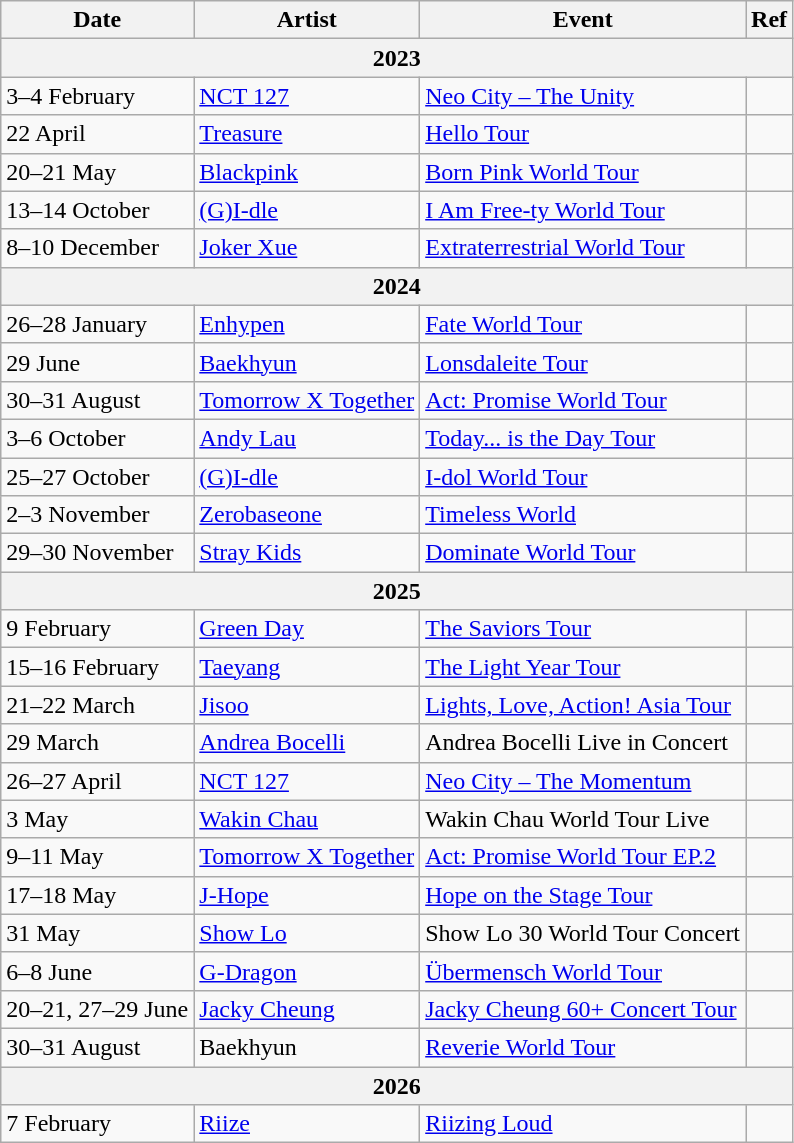<table class="wikitable">
<tr>
<th>Date</th>
<th><strong>Artist</strong></th>
<th><strong>Event</strong></th>
<th>Ref</th>
</tr>
<tr>
<th colspan="4">2023</th>
</tr>
<tr>
<td>3–4 February</td>
<td><a href='#'>NCT 127</a></td>
<td><a href='#'>Neo City – The Unity</a></td>
<td></td>
</tr>
<tr>
<td>22 April</td>
<td><a href='#'>Treasure</a></td>
<td><a href='#'>Hello Tour</a></td>
<td></td>
</tr>
<tr>
<td>20–21 May</td>
<td><a href='#'>Blackpink</a></td>
<td><a href='#'>Born Pink World Tour</a></td>
<td></td>
</tr>
<tr>
<td>13–14 October</td>
<td><a href='#'>(G)I-dle</a></td>
<td><a href='#'>I Am Free-ty World Tour</a></td>
<td></td>
</tr>
<tr>
<td>8–10 December</td>
<td><a href='#'>Joker Xue</a></td>
<td><a href='#'>Extraterrestrial World Tour</a></td>
<td></td>
</tr>
<tr>
<th colspan="4">2024</th>
</tr>
<tr>
<td>26–28 January</td>
<td><a href='#'>Enhypen</a></td>
<td><a href='#'>Fate World Tour</a></td>
<td></td>
</tr>
<tr>
<td>29 June</td>
<td><a href='#'>Baekhyun</a></td>
<td><a href='#'>Lonsdaleite Tour</a></td>
<td></td>
</tr>
<tr>
<td>30–31 August</td>
<td><a href='#'>Tomorrow X Together</a></td>
<td><a href='#'>Act: Promise World Tour</a></td>
<td></td>
</tr>
<tr>
<td>3–6 October</td>
<td><a href='#'>Andy Lau</a></td>
<td><a href='#'>Today... is the Day Tour</a></td>
<td></td>
</tr>
<tr>
<td>25–27 October</td>
<td><a href='#'>(G)I-dle</a></td>
<td><a href='#'>I-dol World Tour</a></td>
<td></td>
</tr>
<tr>
<td>2–3 November</td>
<td><a href='#'>Zerobaseone</a></td>
<td><a href='#'>Timeless World</a></td>
<td></td>
</tr>
<tr>
<td>29–30 November</td>
<td><a href='#'>Stray Kids</a></td>
<td><a href='#'>Dominate World Tour</a></td>
<td></td>
</tr>
<tr>
<th colspan="4">2025</th>
</tr>
<tr>
<td>9 February</td>
<td><a href='#'>Green Day</a></td>
<td><a href='#'>The Saviors Tour</a></td>
<td></td>
</tr>
<tr>
<td>15–16 February</td>
<td><a href='#'>Taeyang</a></td>
<td><a href='#'>The Light Year Tour</a></td>
<td></td>
</tr>
<tr>
<td>21–22 March</td>
<td><a href='#'>Jisoo</a></td>
<td><a href='#'>Lights, Love, Action! Asia Tour</a></td>
<td></td>
</tr>
<tr>
<td>29 March</td>
<td><a href='#'>Andrea Bocelli</a></td>
<td>Andrea Bocelli Live in Concert</td>
<td></td>
</tr>
<tr>
<td>26–27 April</td>
<td><a href='#'>NCT 127</a></td>
<td><a href='#'>Neo City – The Momentum</a></td>
<td></td>
</tr>
<tr>
<td>3 May</td>
<td><a href='#'>Wakin Chau</a></td>
<td>Wakin Chau World Tour Live</td>
<td></td>
</tr>
<tr>
<td>9–11 May</td>
<td><a href='#'>Tomorrow X Together</a></td>
<td><a href='#'>Act: Promise World Tour EP.2</a></td>
<td></td>
</tr>
<tr>
<td>17–18 May</td>
<td><a href='#'>J-Hope</a></td>
<td><a href='#'>Hope on the Stage Tour</a></td>
<td></td>
</tr>
<tr>
<td>31 May</td>
<td><a href='#'>Show Lo</a></td>
<td>Show Lo 30 World Tour Concert</td>
<td></td>
</tr>
<tr>
<td>6–8 June</td>
<td><a href='#'>G-Dragon</a></td>
<td><a href='#'>Übermensch World Tour</a></td>
<td></td>
</tr>
<tr>
<td>20–21, 27–29 June</td>
<td><a href='#'>Jacky Cheung</a></td>
<td><a href='#'>Jacky Cheung 60+ Concert Tour</a></td>
<td></td>
</tr>
<tr>
<td>30–31 August</td>
<td>Baekhyun</td>
<td><a href='#'>Reverie World Tour</a></td>
<td></td>
</tr>
<tr>
<th colspan="4">2026</th>
</tr>
<tr>
<td>7 February</td>
<td><a href='#'>Riize</a></td>
<td><a href='#'>Riizing Loud</a></td>
<td></td>
</tr>
</table>
